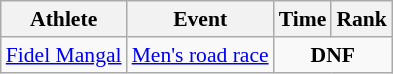<table class=wikitable style="font-size:90%">
<tr>
<th>Athlete</th>
<th>Event</th>
<th>Time</th>
<th>Rank</th>
</tr>
<tr>
<td><a href='#'>Fidel Mangal</a></td>
<td><a href='#'>Men's road race</a></td>
<td align=center colspan=2><strong>DNF</strong></td>
</tr>
</table>
